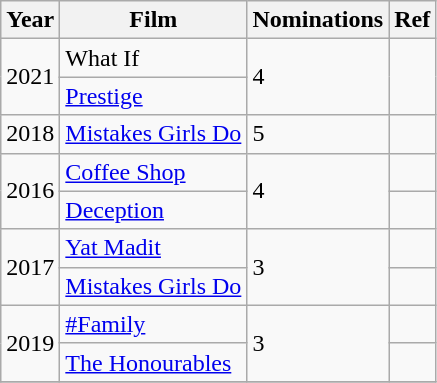<table class="wikitable sortable">
<tr>
<th>Year</th>
<th>Film</th>
<th>Nominations</th>
<th>Ref</th>
</tr>
<tr>
<td rowspan=2>2021</td>
<td>What If</td>
<td rowspan=2>4</td>
<td rowspan=2></td>
</tr>
<tr>
<td><a href='#'>Prestige</a></td>
</tr>
<tr>
<td>2018</td>
<td><a href='#'>Mistakes Girls Do</a></td>
<td>5</td>
<td></td>
</tr>
<tr>
<td rowspan="2">2016</td>
<td><a href='#'>Coffee Shop</a></td>
<td rowspan="2">4</td>
<td></td>
</tr>
<tr>
<td><a href='#'>Deception</a></td>
<td></td>
</tr>
<tr>
<td rowspan="2">2017</td>
<td><a href='#'>Yat Madit</a></td>
<td rowspan="2">3</td>
<td></td>
</tr>
<tr>
<td><a href='#'>Mistakes Girls Do</a></td>
<td></td>
</tr>
<tr>
<td rowspan="2">2019</td>
<td><a href='#'>#Family</a></td>
<td rowspan="2">3</td>
<td></td>
</tr>
<tr>
<td><a href='#'>The Honourables</a></td>
<td></td>
</tr>
<tr>
</tr>
</table>
